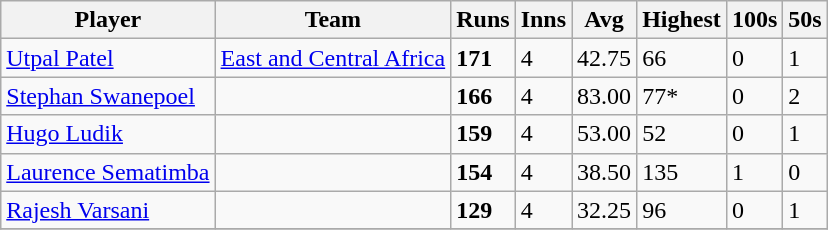<table class="wikitable">
<tr>
<th>Player</th>
<th>Team</th>
<th>Runs</th>
<th>Inns</th>
<th>Avg</th>
<th>Highest</th>
<th>100s</th>
<th>50s</th>
</tr>
<tr>
<td><a href='#'>Utpal Patel</a></td>
<td> <a href='#'>East and Central Africa</a></td>
<td><strong>171</strong></td>
<td>4</td>
<td>42.75</td>
<td>66</td>
<td>0</td>
<td>1</td>
</tr>
<tr>
<td><a href='#'>Stephan Swanepoel</a></td>
<td></td>
<td><strong>166</strong></td>
<td>4</td>
<td>83.00</td>
<td>77*</td>
<td>0</td>
<td>2</td>
</tr>
<tr>
<td><a href='#'>Hugo Ludik</a></td>
<td></td>
<td><strong>159</strong></td>
<td>4</td>
<td>53.00</td>
<td>52</td>
<td>0</td>
<td>1</td>
</tr>
<tr>
<td><a href='#'>Laurence Sematimba</a></td>
<td></td>
<td><strong>154</strong></td>
<td>4</td>
<td>38.50</td>
<td>135</td>
<td>1</td>
<td>0</td>
</tr>
<tr>
<td><a href='#'>Rajesh Varsani</a></td>
<td></td>
<td><strong>129</strong></td>
<td>4</td>
<td>32.25</td>
<td>96</td>
<td>0</td>
<td>1</td>
</tr>
<tr>
</tr>
</table>
